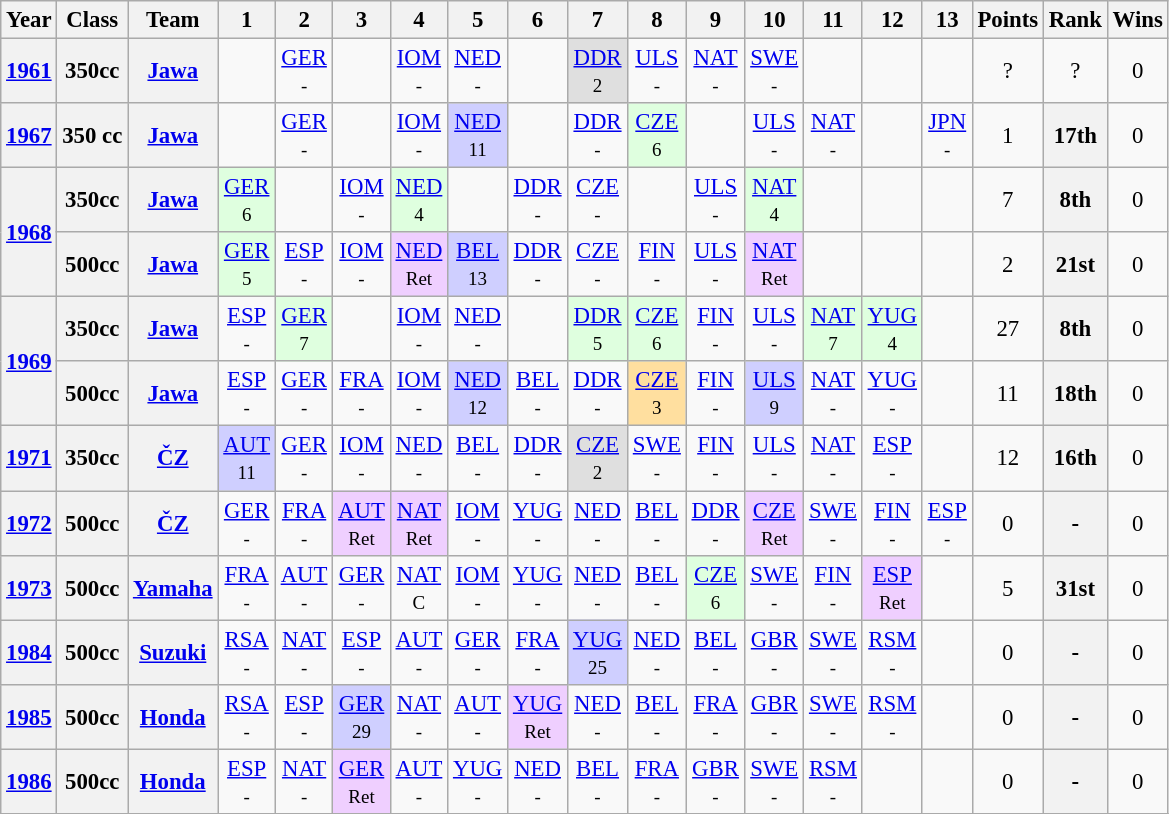<table class="wikitable" style="text-align:center; font-size:95%">
<tr>
<th>Year</th>
<th>Class</th>
<th>Team</th>
<th>1</th>
<th>2</th>
<th>3</th>
<th>4</th>
<th>5</th>
<th>6</th>
<th>7</th>
<th>8</th>
<th>9</th>
<th>10</th>
<th>11</th>
<th>12</th>
<th>13</th>
<th>Points</th>
<th>Rank</th>
<th>Wins</th>
</tr>
<tr>
<th><a href='#'>1961</a></th>
<th>350cc</th>
<th><a href='#'>Jawa</a></th>
<td></td>
<td><a href='#'>GER</a><br><small>-</small></td>
<td></td>
<td><a href='#'>IOM</a><br><small>-</small></td>
<td><a href='#'>NED</a><br><small>-</small></td>
<td></td>
<td style="background:#DFDFDF;"><a href='#'>DDR</a><br><small>2</small></td>
<td><a href='#'>ULS</a><br><small>-</small></td>
<td><a href='#'>NAT</a><br><small>-</small></td>
<td><a href='#'>SWE</a><br><small>-</small></td>
<td></td>
<td></td>
<td></td>
<td>?</td>
<td>?</td>
<td>0</td>
</tr>
<tr>
<th><a href='#'>1967</a></th>
<th>350 cc</th>
<th><a href='#'>Jawa</a></th>
<td></td>
<td><a href='#'>GER</a><br><small>-</small></td>
<td></td>
<td><a href='#'>IOM</a><br><small>-</small></td>
<td style="background:#CFCFFF;"><a href='#'>NED</a><br><small>11</small></td>
<td></td>
<td><a href='#'>DDR</a><br><small>-</small></td>
<td style="background:#DFFFDF;"><a href='#'>CZE</a><br><small>6</small></td>
<td></td>
<td><a href='#'>ULS</a><br><small>-</small></td>
<td><a href='#'>NAT</a><br><small>-</small></td>
<td></td>
<td><a href='#'>JPN</a><br><small>-</small></td>
<td>1</td>
<th>17th</th>
<td>0</td>
</tr>
<tr>
<th rowspan="2"><a href='#'>1968</a></th>
<th>350cc</th>
<th><a href='#'>Jawa</a></th>
<td style="background:#DFFFDF;"><a href='#'>GER</a><br><small>6</small></td>
<td></td>
<td><a href='#'>IOM</a><br><small>-</small></td>
<td style="background:#DFFFDF;"><a href='#'>NED</a><br><small>4</small></td>
<td></td>
<td><a href='#'>DDR</a><br><small>-</small></td>
<td><a href='#'>CZE</a><br><small>-</small></td>
<td></td>
<td><a href='#'>ULS</a><br><small>-</small></td>
<td style="background:#DFFFDF;"><a href='#'>NAT</a><br><small>4</small></td>
<td></td>
<td></td>
<td></td>
<td>7</td>
<th>8th</th>
<td>0</td>
</tr>
<tr>
<th>500cc</th>
<th><a href='#'>Jawa</a></th>
<td style="background:#DFFFDF;"><a href='#'>GER</a><br><small>5</small></td>
<td><a href='#'>ESP</a><br><small>-</small></td>
<td><a href='#'>IOM</a><br><small>-</small></td>
<td style="background:#EFCFFF;"><a href='#'>NED</a><br><small>Ret</small></td>
<td style="background:#CFCFFF;"><a href='#'>BEL</a><br><small>13</small></td>
<td><a href='#'>DDR</a><br><small>-</small></td>
<td><a href='#'>CZE</a><br><small>-</small></td>
<td><a href='#'>FIN</a><br><small>-</small></td>
<td><a href='#'>ULS</a><br><small>-</small></td>
<td style="background:#EFCFFF;"><a href='#'>NAT</a><br><small>Ret</small></td>
<td></td>
<td></td>
<td></td>
<td>2</td>
<th>21st</th>
<td>0</td>
</tr>
<tr>
<th rowspan=2><a href='#'>1969</a></th>
<th>350cc</th>
<th><a href='#'>Jawa</a></th>
<td><a href='#'>ESP</a><br><small>-</small></td>
<td style="background:#DFFFDF;"><a href='#'>GER</a><br><small>7</small></td>
<td></td>
<td><a href='#'>IOM</a><br><small>-</small></td>
<td><a href='#'>NED</a><br><small>-</small></td>
<td></td>
<td style="background:#DFFFDF;"><a href='#'>DDR</a><br><small>5</small></td>
<td style="background:#DFFFDF;"><a href='#'>CZE</a><br><small>6</small></td>
<td><a href='#'>FIN</a><br><small>-</small></td>
<td><a href='#'>ULS</a><br><small>-</small></td>
<td style="background:#DFFFDF;"><a href='#'>NAT</a><br><small>7</small></td>
<td style="background:#DFFFDF;"><a href='#'>YUG</a><br><small>4</small></td>
<td></td>
<td>27</td>
<th>8th</th>
<td>0</td>
</tr>
<tr>
<th>500cc</th>
<th><a href='#'>Jawa</a></th>
<td><a href='#'>ESP</a><br><small>-</small></td>
<td><a href='#'>GER</a><br><small>-</small></td>
<td><a href='#'>FRA</a><br><small>-</small></td>
<td><a href='#'>IOM</a><br><small>-</small></td>
<td style="background:#CFCFFF;"><a href='#'>NED</a><br><small>12</small></td>
<td><a href='#'>BEL</a><br><small>-</small></td>
<td><a href='#'>DDR</a><br><small>-</small></td>
<td style="background:#FFDF9F;"><a href='#'>CZE</a><br><small>3</small></td>
<td><a href='#'>FIN</a><br><small>-</small></td>
<td style="background:#CFCFFF;"><a href='#'>ULS</a><br><small>9</small></td>
<td><a href='#'>NAT</a><br><small>-</small></td>
<td><a href='#'>YUG</a><br><small>-</small></td>
<td></td>
<td>11</td>
<th>18th</th>
<td>0</td>
</tr>
<tr>
<th><a href='#'>1971</a></th>
<th>350cc</th>
<th><a href='#'>ČZ</a></th>
<td style="background:#CFCFFF;"><a href='#'>AUT</a><br><small>11</small></td>
<td><a href='#'>GER</a><br><small>-</small></td>
<td><a href='#'>IOM</a><br><small>-</small></td>
<td><a href='#'>NED</a><br><small>-</small></td>
<td><a href='#'>BEL</a><br><small>-</small></td>
<td><a href='#'>DDR</a><br><small>-</small></td>
<td style="background:#DFDFDF;"><a href='#'>CZE</a><br><small>2</small></td>
<td><a href='#'>SWE</a><br><small>-</small></td>
<td><a href='#'>FIN</a><br><small>-</small></td>
<td><a href='#'>ULS</a><br><small>-</small></td>
<td><a href='#'>NAT</a><br><small>-</small></td>
<td><a href='#'>ESP</a><br><small>-</small></td>
<td></td>
<td>12</td>
<th>16th</th>
<td>0</td>
</tr>
<tr>
<th><a href='#'>1972</a></th>
<th>500cc</th>
<th><a href='#'>ČZ</a></th>
<td><a href='#'>GER</a><br><small>-</small></td>
<td><a href='#'>FRA</a><br><small>-</small></td>
<td style="background:#EFCFFF;"><a href='#'>AUT</a><br><small>Ret</small></td>
<td style="background:#EFCFFF;"><a href='#'>NAT</a><br><small>Ret</small></td>
<td><a href='#'>IOM</a><br><small>-</small></td>
<td><a href='#'>YUG</a><br><small>-</small></td>
<td><a href='#'>NED</a><br><small>-</small></td>
<td><a href='#'>BEL</a><br><small>-</small></td>
<td><a href='#'>DDR</a><br><small>-</small></td>
<td style="background:#EFCFFF;"><a href='#'>CZE</a><br><small>Ret</small></td>
<td><a href='#'>SWE</a><br><small>-</small></td>
<td><a href='#'>FIN</a><br><small>-</small></td>
<td><a href='#'>ESP</a><br><small>-</small></td>
<td>0</td>
<th>-</th>
<td>0</td>
</tr>
<tr>
<th><a href='#'>1973</a></th>
<th>500cc</th>
<th><a href='#'>Yamaha</a></th>
<td><a href='#'>FRA</a><br><small>-</small></td>
<td><a href='#'>AUT</a><br><small>-</small></td>
<td><a href='#'>GER</a><br><small>-</small></td>
<td><a href='#'>NAT</a><br><small>C</small></td>
<td><a href='#'>IOM</a><br><small>-</small></td>
<td><a href='#'>YUG</a><br><small>-</small></td>
<td><a href='#'>NED</a><br><small>-</small></td>
<td><a href='#'>BEL</a><br><small>-</small></td>
<td style="background:#DFFFDF;"><a href='#'>CZE</a><br><small>6</small></td>
<td><a href='#'>SWE</a><br><small>-</small></td>
<td><a href='#'>FIN</a><br><small>-</small></td>
<td style="background:#EFCFFF;"><a href='#'>ESP</a><br><small>Ret</small></td>
<td></td>
<td>5</td>
<th>31st</th>
<td>0</td>
</tr>
<tr>
<th><a href='#'>1984</a></th>
<th>500cc</th>
<th><a href='#'>Suzuki</a></th>
<td><a href='#'>RSA</a><br><small>-</small></td>
<td><a href='#'>NAT</a><br><small>-</small></td>
<td><a href='#'>ESP</a><br><small>-</small></td>
<td><a href='#'>AUT</a><br><small>-</small></td>
<td><a href='#'>GER</a><br><small>-</small></td>
<td><a href='#'>FRA</a><br><small>-</small></td>
<td style="background:#CFCFFF;"><a href='#'>YUG</a><br><small>25</small></td>
<td><a href='#'>NED</a><br><small>-</small></td>
<td><a href='#'>BEL</a><br><small>-</small></td>
<td><a href='#'>GBR</a><br><small>-</small></td>
<td><a href='#'>SWE</a><br><small>-</small></td>
<td><a href='#'>RSM</a><br><small>-</small></td>
<td></td>
<td>0</td>
<th>-</th>
<td>0</td>
</tr>
<tr>
<th><a href='#'>1985</a></th>
<th>500cc</th>
<th><a href='#'>Honda</a></th>
<td><a href='#'>RSA</a><br><small>-</small></td>
<td><a href='#'>ESP</a><br><small>-</small></td>
<td style="background:#CFCFFF;"><a href='#'>GER</a><br><small>29</small></td>
<td><a href='#'>NAT</a><br><small>-</small></td>
<td><a href='#'>AUT</a><br><small>-</small></td>
<td style="background:#EFCFFF;"><a href='#'>YUG</a><br><small>Ret</small></td>
<td><a href='#'>NED</a><br><small>-</small></td>
<td><a href='#'>BEL</a><br><small>-</small></td>
<td><a href='#'>FRA</a><br><small>-</small></td>
<td><a href='#'>GBR</a><br><small>-</small></td>
<td><a href='#'>SWE</a><br><small>-</small></td>
<td><a href='#'>RSM</a><br><small>-</small></td>
<td></td>
<td>0</td>
<th>-</th>
<td>0</td>
</tr>
<tr>
<th><a href='#'>1986</a></th>
<th>500cc</th>
<th><a href='#'>Honda</a></th>
<td><a href='#'>ESP</a><br><small>-</small></td>
<td><a href='#'>NAT</a><br><small>-</small></td>
<td style="background:#EFCFFF;"><a href='#'>GER</a><br><small>Ret</small></td>
<td><a href='#'>AUT</a><br><small>-</small></td>
<td><a href='#'>YUG</a><br><small>-</small></td>
<td><a href='#'>NED</a><br><small>-</small></td>
<td><a href='#'>BEL</a><br><small>-</small></td>
<td><a href='#'>FRA</a><br><small>-</small></td>
<td><a href='#'>GBR</a><br><small>-</small></td>
<td><a href='#'>SWE</a><br><small>-</small></td>
<td><a href='#'>RSM</a><br><small>-</small></td>
<td></td>
<td></td>
<td>0</td>
<th>-</th>
<td>0</td>
</tr>
<tr>
</tr>
</table>
